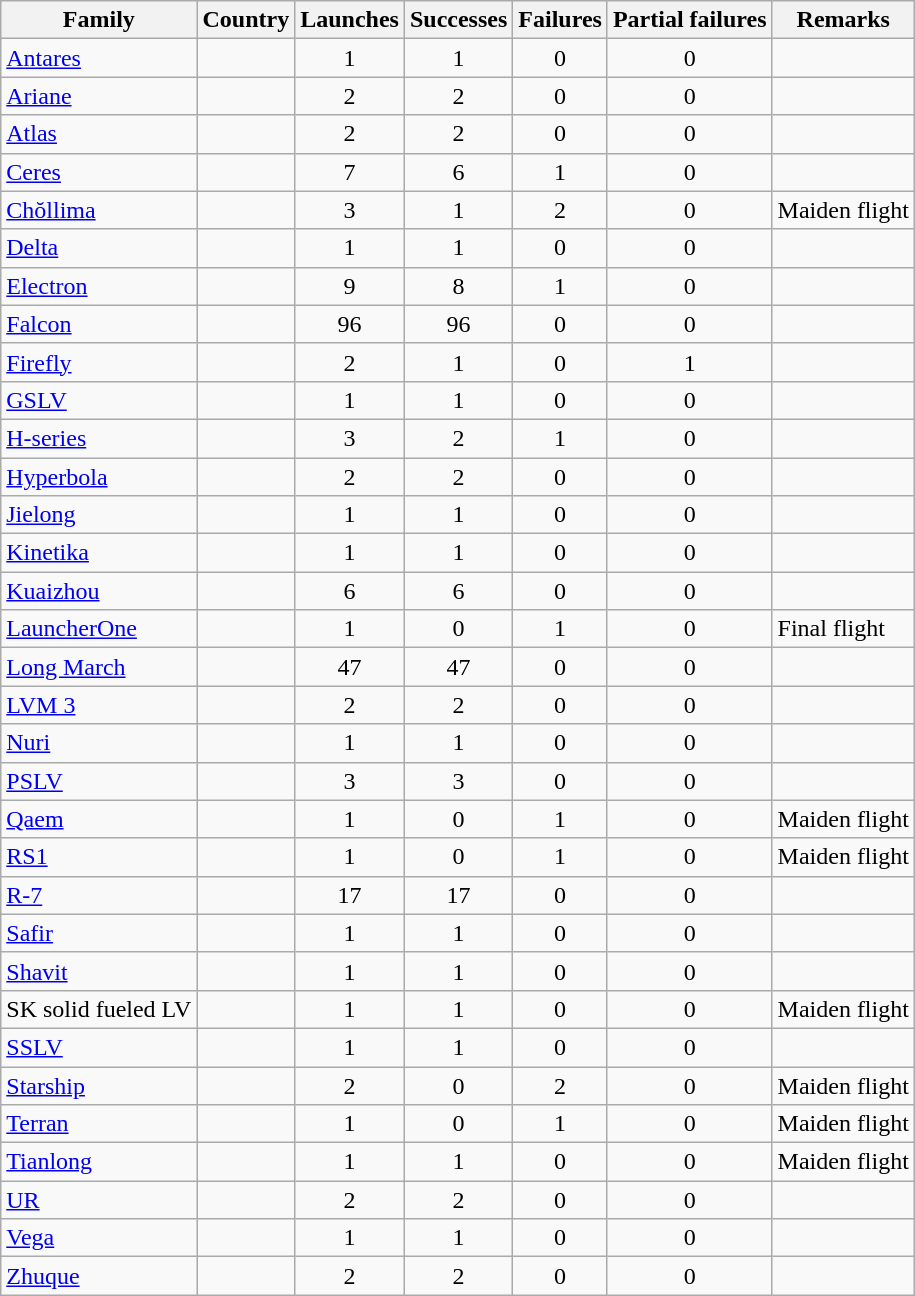<table class="wikitable sortable collapsible collapsed" style=text-align:center>
<tr>
<th>Family</th>
<th>Country</th>
<th>Launches</th>
<th>Successes</th>
<th>Failures</th>
<th>Partial failures</th>
<th>Remarks</th>
</tr>
<tr>
<td align=left><a href='#'>Antares</a></td>
<td align=left></td>
<td>1</td>
<td>1</td>
<td>0</td>
<td>0</td>
<td></td>
</tr>
<tr>
<td align=left><a href='#'>Ariane</a></td>
<td align=left></td>
<td>2</td>
<td>2</td>
<td>0</td>
<td>0</td>
<td></td>
</tr>
<tr>
<td align=left><a href='#'>Atlas</a></td>
<td align=left></td>
<td>2</td>
<td>2</td>
<td>0</td>
<td>0</td>
<td></td>
</tr>
<tr>
<td align=left><a href='#'>Ceres</a></td>
<td align=left></td>
<td>7</td>
<td>6</td>
<td>1</td>
<td>0</td>
<td></td>
</tr>
<tr>
<td align=left><a href='#'>Chŏllima</a></td>
<td align=left></td>
<td>3</td>
<td>1</td>
<td>2</td>
<td>0</td>
<td align=left>Maiden flight</td>
</tr>
<tr>
<td align=left><a href='#'>Delta</a></td>
<td align=left></td>
<td>1</td>
<td>1</td>
<td>0</td>
<td>0</td>
<td></td>
</tr>
<tr>
<td align=left><a href='#'>Electron</a></td>
<td align=left></td>
<td>9</td>
<td>8</td>
<td>1</td>
<td>0</td>
<td></td>
</tr>
<tr>
<td align=left><a href='#'>Falcon</a></td>
<td align=left></td>
<td>96</td>
<td>96</td>
<td>0</td>
<td>0</td>
<td></td>
</tr>
<tr>
<td align=left><a href='#'>Firefly</a></td>
<td align=left></td>
<td>2</td>
<td>1</td>
<td>0</td>
<td>1</td>
<td></td>
</tr>
<tr>
<td align=left><a href='#'>GSLV</a></td>
<td align=left></td>
<td>1</td>
<td>1</td>
<td>0</td>
<td>0</td>
<td></td>
</tr>
<tr>
<td align=left><a href='#'>H-series</a></td>
<td align=left></td>
<td>3</td>
<td>2</td>
<td>1</td>
<td>0</td>
<td></td>
</tr>
<tr>
<td align=left><a href='#'>Hyperbola</a></td>
<td align=left></td>
<td>2</td>
<td>2</td>
<td>0</td>
<td>0</td>
<td></td>
</tr>
<tr>
<td align=left><a href='#'>Jielong</a></td>
<td align=left></td>
<td>1</td>
<td>1</td>
<td>0</td>
<td>0</td>
<td></td>
</tr>
<tr>
<td align=left><a href='#'>Kinetika</a></td>
<td align=left></td>
<td>1</td>
<td>1</td>
<td>0</td>
<td>0</td>
<td></td>
</tr>
<tr>
<td align=left><a href='#'>Kuaizhou</a></td>
<td align=left></td>
<td>6</td>
<td>6</td>
<td>0</td>
<td>0</td>
<td></td>
</tr>
<tr>
<td align=left><a href='#'>LauncherOne</a></td>
<td align=left></td>
<td>1</td>
<td>0</td>
<td>1</td>
<td>0</td>
<td align=left>Final flight</td>
</tr>
<tr>
<td align=left><a href='#'>Long March</a></td>
<td align=left></td>
<td>47</td>
<td>47</td>
<td>0</td>
<td>0</td>
<td></td>
</tr>
<tr>
<td align=left><a href='#'>LVM 3</a></td>
<td align=left></td>
<td>2</td>
<td>2</td>
<td>0</td>
<td>0</td>
<td></td>
</tr>
<tr>
<td align=left><a href='#'>Nuri</a></td>
<td align=left></td>
<td>1</td>
<td>1</td>
<td>0</td>
<td>0</td>
<td></td>
</tr>
<tr>
<td align=left><a href='#'>PSLV</a></td>
<td align=left></td>
<td>3</td>
<td>3</td>
<td>0</td>
<td>0</td>
<td></td>
</tr>
<tr>
<td align=left><a href='#'>Qaem</a></td>
<td align=left></td>
<td>1</td>
<td>0</td>
<td>1</td>
<td>0</td>
<td align=left>Maiden flight</td>
</tr>
<tr>
<td align=left><a href='#'>RS1</a></td>
<td align=left></td>
<td>1</td>
<td>0</td>
<td>1</td>
<td>0</td>
<td align=left>Maiden flight</td>
</tr>
<tr>
<td align=left><a href='#'>R-7</a></td>
<td align=left></td>
<td>17</td>
<td>17</td>
<td>0</td>
<td>0</td>
<td></td>
</tr>
<tr>
<td align=left><a href='#'>Safir</a></td>
<td align=left></td>
<td>1</td>
<td>1</td>
<td>0</td>
<td>0</td>
<td></td>
</tr>
<tr>
<td align=left><a href='#'>Shavit</a></td>
<td align=left></td>
<td>1</td>
<td>1</td>
<td>0</td>
<td>0</td>
<td></td>
</tr>
<tr>
<td align=left>SK solid fueled LV</td>
<td align=left></td>
<td>1</td>
<td>1</td>
<td>0</td>
<td>0</td>
<td align=left>Maiden flight</td>
</tr>
<tr>
<td align=left><a href='#'>SSLV</a></td>
<td align=left></td>
<td>1</td>
<td>1</td>
<td>0</td>
<td>0</td>
<td></td>
</tr>
<tr>
<td align=left><a href='#'>Starship</a></td>
<td align=left></td>
<td>2</td>
<td>0</td>
<td>2</td>
<td>0</td>
<td align=left>Maiden flight</td>
</tr>
<tr>
<td align=left><a href='#'>Terran</a></td>
<td align=left></td>
<td>1</td>
<td>0</td>
<td>1</td>
<td>0</td>
<td align=left>Maiden flight</td>
</tr>
<tr>
<td align=left><a href='#'>Tianlong</a></td>
<td align=left></td>
<td>1</td>
<td>1</td>
<td>0</td>
<td>0</td>
<td align=left>Maiden flight</td>
</tr>
<tr>
<td align=left><a href='#'>UR</a></td>
<td align=left></td>
<td>2</td>
<td>2</td>
<td>0</td>
<td>0</td>
<td></td>
</tr>
<tr>
<td align=left><a href='#'>Vega</a></td>
<td align=left></td>
<td>1</td>
<td>1</td>
<td>0</td>
<td>0</td>
<td></td>
</tr>
<tr>
<td align=left><a href='#'>Zhuque</a></td>
<td align=left></td>
<td>2</td>
<td>2</td>
<td>0</td>
<td>0</td>
<td></td>
</tr>
</table>
